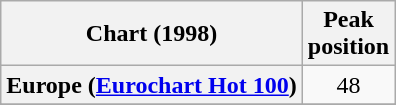<table class="wikitable sortable plainrowheaders" style="text-align:center">
<tr>
<th>Chart (1998)</th>
<th>Peak<br>position</th>
</tr>
<tr>
<th scope="row">Europe (<a href='#'>Eurochart Hot 100</a>)</th>
<td>48</td>
</tr>
<tr>
</tr>
<tr>
</tr>
</table>
